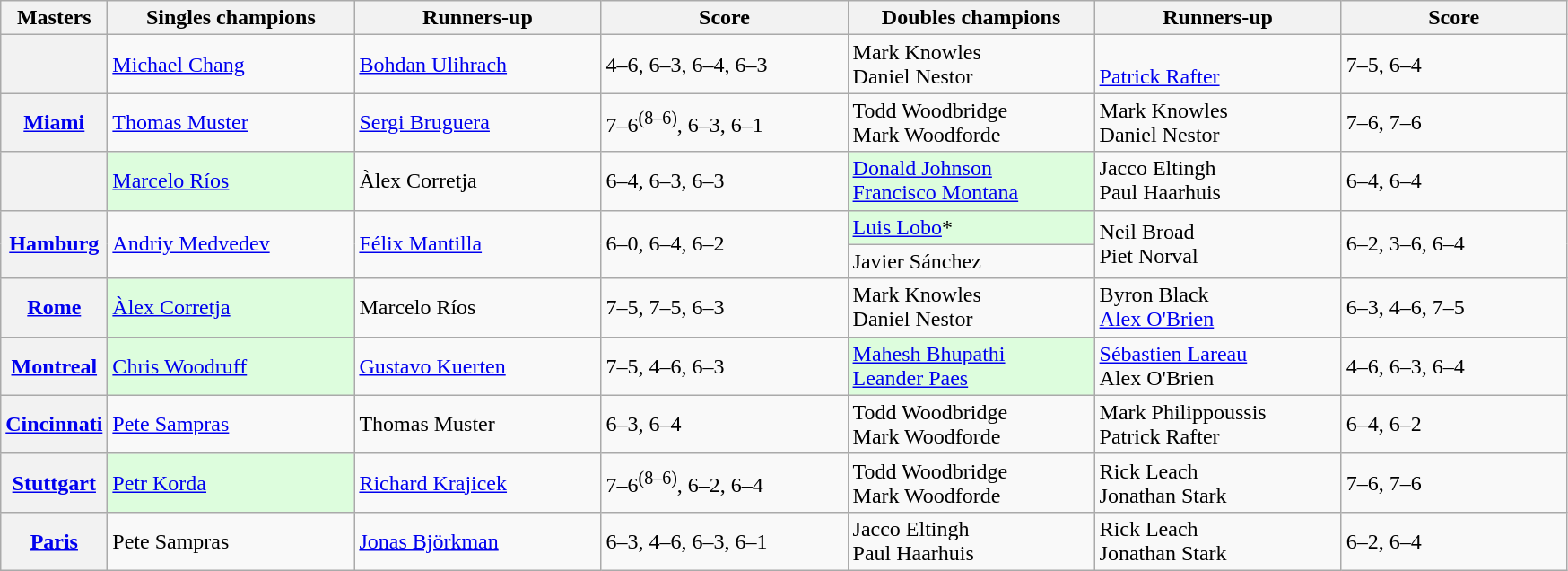<table class="wikitable plainrowheaders">
<tr>
<th scope="col">Masters</th>
<th scope="col" style="width:11em">Singles champions</th>
<th scope="col" style="width:11em">Runners-up</th>
<th scope="col" style="width:11em">Score</th>
<th scope="col" style="width:11em">Doubles champions</th>
<th scope="col" style="width:11em">Runners-up</th>
<th scope="col" style="width:10em">Score</th>
</tr>
<tr>
<th scope="row"><br></th>
<td> <a href='#'>Michael Chang</a></td>
<td> <a href='#'>Bohdan Ulihrach</a></td>
<td>4–6, 6–3, 6–4, 6–3</td>
<td> Mark Knowles <br>  Daniel Nestor</td>
<td> <br>  <a href='#'>Patrick Rafter</a></td>
<td>7–5, 6–4</td>
</tr>
<tr>
<th scope="row"><a href='#'><strong>Miami</strong></a><br></th>
<td> <a href='#'>Thomas Muster</a></td>
<td> <a href='#'>Sergi Bruguera</a></td>
<td>7–6<sup>(8–6)</sup>, 6–3, 6–1</td>
<td> Todd Woodbridge <br>  Mark Woodforde</td>
<td> Mark Knowles <br>  Daniel Nestor</td>
<td>7–6, 7–6</td>
</tr>
<tr>
<th scope="row"><br></th>
<td style="background-color: #ddfddd"> <a href='#'>Marcelo Ríos</a></td>
<td> Àlex Corretja</td>
<td>6–4, 6–3, 6–3</td>
<td style="background-color: #ddfddd"> <a href='#'>Donald Johnson</a> <br>  <a href='#'>Francisco Montana</a></td>
<td> Jacco Eltingh <br>  Paul Haarhuis</td>
<td>6–4, 6–4</td>
</tr>
<tr>
<th scope="row" rowspan="2"><a href='#'><strong>Hamburg</strong></a><br></th>
<td rowspan="2"> <a href='#'>Andriy Medvedev</a></td>
<td rowspan="2"> <a href='#'>Félix Mantilla</a></td>
<td rowspan="2">6–0, 6–4, 6–2</td>
<td style="background-color: #ddfddd"> <a href='#'>Luis Lobo</a>*</td>
<td rowspan="2"> Neil Broad <br>  Piet Norval</td>
<td rowspan="2">6–2, 3–6, 6–4</td>
</tr>
<tr>
<td> Javier Sánchez</td>
</tr>
<tr>
<th scope="row"><a href='#'><strong>Rome</strong></a><br></th>
<td style="background-color: #ddfddd"> <a href='#'>Àlex Corretja</a></td>
<td> Marcelo Ríos</td>
<td>7–5, 7–5, 6–3</td>
<td> Mark Knowles <br>  Daniel Nestor</td>
<td> Byron Black <br>  <a href='#'>Alex O'Brien</a></td>
<td>6–3, 4–6, 7–5</td>
</tr>
<tr>
<th scope="row"><a href='#'><strong>Montreal</strong></a><br></th>
<td style="background-color: #ddfddd"> <a href='#'>Chris Woodruff</a></td>
<td> <a href='#'>Gustavo Kuerten</a></td>
<td>7–5, 4–6, 6–3</td>
<td style="background-color: #ddfddd"> <a href='#'>Mahesh Bhupathi</a> <br>  <a href='#'>Leander Paes</a></td>
<td> <a href='#'>Sébastien Lareau</a> <br>  Alex O'Brien</td>
<td>4–6, 6–3, 6–4</td>
</tr>
<tr>
<th scope="row"><a href='#'><strong>Cincinnati</strong></a><br></th>
<td> <a href='#'>Pete Sampras</a></td>
<td> Thomas Muster</td>
<td>6–3, 6–4</td>
<td> Todd Woodbridge <br>  Mark Woodforde</td>
<td> Mark Philippoussis <br>  Patrick Rafter</td>
<td>6–4, 6–2</td>
</tr>
<tr>
<th scope="row"><a href='#'><strong>Stuttgart</strong></a><br></th>
<td style="background-color: #ddfddd"> <a href='#'>Petr Korda</a></td>
<td> <a href='#'>Richard Krajicek</a></td>
<td>7–6<sup>(8–6)</sup>, 6–2, 6–4</td>
<td> Todd Woodbridge <br>  Mark Woodforde</td>
<td> Rick Leach <br>  Jonathan Stark</td>
<td>7–6, 7–6</td>
</tr>
<tr>
<th scope="row"><a href='#'><strong>Paris</strong></a><br></th>
<td> Pete Sampras</td>
<td> <a href='#'>Jonas Björkman</a></td>
<td>6–3, 4–6, 6–3, 6–1</td>
<td> Jacco Eltingh <br>  Paul Haarhuis</td>
<td> Rick Leach <br>  Jonathan Stark</td>
<td>6–2, 6–4</td>
</tr>
</table>
